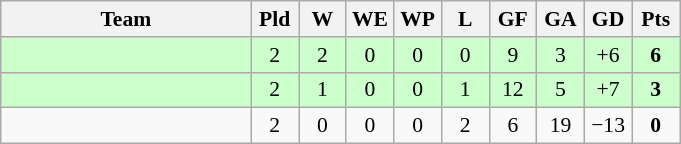<table class="wikitable" style="text-align: center; font-size:90% ">
<tr>
<th width=160>Team</th>
<th width=25>Pld</th>
<th width=25>W</th>
<th width=25>WE</th>
<th width=25>WP</th>
<th width=25>L</th>
<th width=25>GF</th>
<th width=25>GA</th>
<th width=25>GD</th>
<th width=25>Pts</th>
</tr>
<tr bgcolor=ccffcc>
<td align=left></td>
<td>2</td>
<td>2</td>
<td>0</td>
<td>0</td>
<td>0</td>
<td>9</td>
<td>3</td>
<td>+6</td>
<td><strong>6</strong></td>
</tr>
<tr bgcolor=ccffcc>
<td align=left></td>
<td>2</td>
<td>1</td>
<td>0</td>
<td>0</td>
<td>1</td>
<td>12</td>
<td>5</td>
<td>+7</td>
<td><strong>3</strong></td>
</tr>
<tr>
<td align=left></td>
<td>2</td>
<td>0</td>
<td>0</td>
<td>0</td>
<td>2</td>
<td>6</td>
<td>19</td>
<td>−13</td>
<td><strong>0</strong></td>
</tr>
</table>
